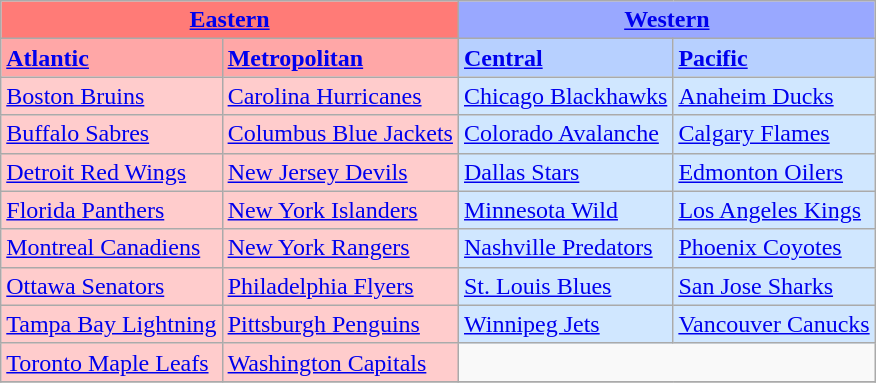<table class="wikitable">
<tr>
<th colspan="2" style="background-color: #FF7B77;"><strong><a href='#'>Eastern</a></strong></th>
<th colspan="2" style="background-color: #99A8FF;"><strong><a href='#'>Western</a></strong></th>
</tr>
<tr>
<td style="background-color: #FFA7A7;"><strong><a href='#'>Atlantic</a></strong></td>
<td style="background-color: #FFA7A7;"><strong><a href='#'>Metropolitan</a></strong></td>
<td style="background-color: #B7D0FF;"><strong><a href='#'>Central</a></strong></td>
<td style="background-color: #B7D0FF;"><strong><a href='#'>Pacific</a></strong></td>
</tr>
<tr>
<td style="background-color: #FFCCCC;"><a href='#'>Boston Bruins</a></td>
<td style="background-color: #FFCCCC;"><a href='#'>Carolina Hurricanes</a></td>
<td style="background-color: #D0E7FF;"><a href='#'>Chicago Blackhawks</a></td>
<td style="background-color: #D0E7FF;"><a href='#'>Anaheim Ducks</a></td>
</tr>
<tr>
<td style="background-color: #FFCCCC;"><a href='#'>Buffalo Sabres</a></td>
<td style="background-color: #FFCCCC;"><a href='#'>Columbus Blue Jackets</a></td>
<td style="background-color: #D0E7FF;"><a href='#'>Colorado Avalanche</a></td>
<td style="background-color: #D0E7FF;"><a href='#'>Calgary Flames</a></td>
</tr>
<tr>
<td style="background-color: #FFCCCC;"><a href='#'>Detroit Red Wings</a></td>
<td style="background-color: #FFCCCC;"><a href='#'>New Jersey Devils</a></td>
<td style="background-color: #D0E7FF;"><a href='#'>Dallas Stars</a></td>
<td style="background-color: #D0E7FF;"><a href='#'>Edmonton Oilers</a></td>
</tr>
<tr>
<td style="background-color: #FFCCCC;"><a href='#'>Florida Panthers</a></td>
<td style="background-color: #FFCCCC;"><a href='#'>New York Islanders</a></td>
<td style="background-color: #D0E7FF;"><a href='#'>Minnesota Wild</a></td>
<td style="background-color: #D0E7FF;"><a href='#'>Los Angeles Kings</a></td>
</tr>
<tr>
<td style="background-color: #FFCCCC;"><a href='#'>Montreal Canadiens</a></td>
<td style="background-color: #FFCCCC;"><a href='#'>New York Rangers</a></td>
<td style="background-color: #D0E7FF;"><a href='#'>Nashville Predators</a></td>
<td style="background-color: #D0E7FF;"><a href='#'>Phoenix Coyotes</a></td>
</tr>
<tr>
<td style="background-color: #FFCCCC;"><a href='#'>Ottawa Senators</a></td>
<td style="background-color: #FFCCCC;"><a href='#'>Philadelphia Flyers</a></td>
<td style="background-color: #D0E7FF;"><a href='#'>St. Louis Blues</a></td>
<td style="background-color: #D0E7FF;"><a href='#'>San Jose Sharks</a></td>
</tr>
<tr>
<td style="background-color: #FFCCCC;"><a href='#'>Tampa Bay Lightning</a></td>
<td style="background-color: #FFCCCC;"><a href='#'>Pittsburgh Penguins</a></td>
<td style="background-color: #D0E7FF;"><a href='#'>Winnipeg Jets</a></td>
<td style="background-color: #D0E7FF;"><a href='#'>Vancouver Canucks</a></td>
</tr>
<tr>
<td style="background-color: #FFCCCC;"><a href='#'>Toronto Maple Leafs</a></td>
<td style="background-color: #FFCCCC;"><a href='#'>Washington Capitals</a></td>
<td colspan="2"> </td>
</tr>
<tr>
</tr>
</table>
